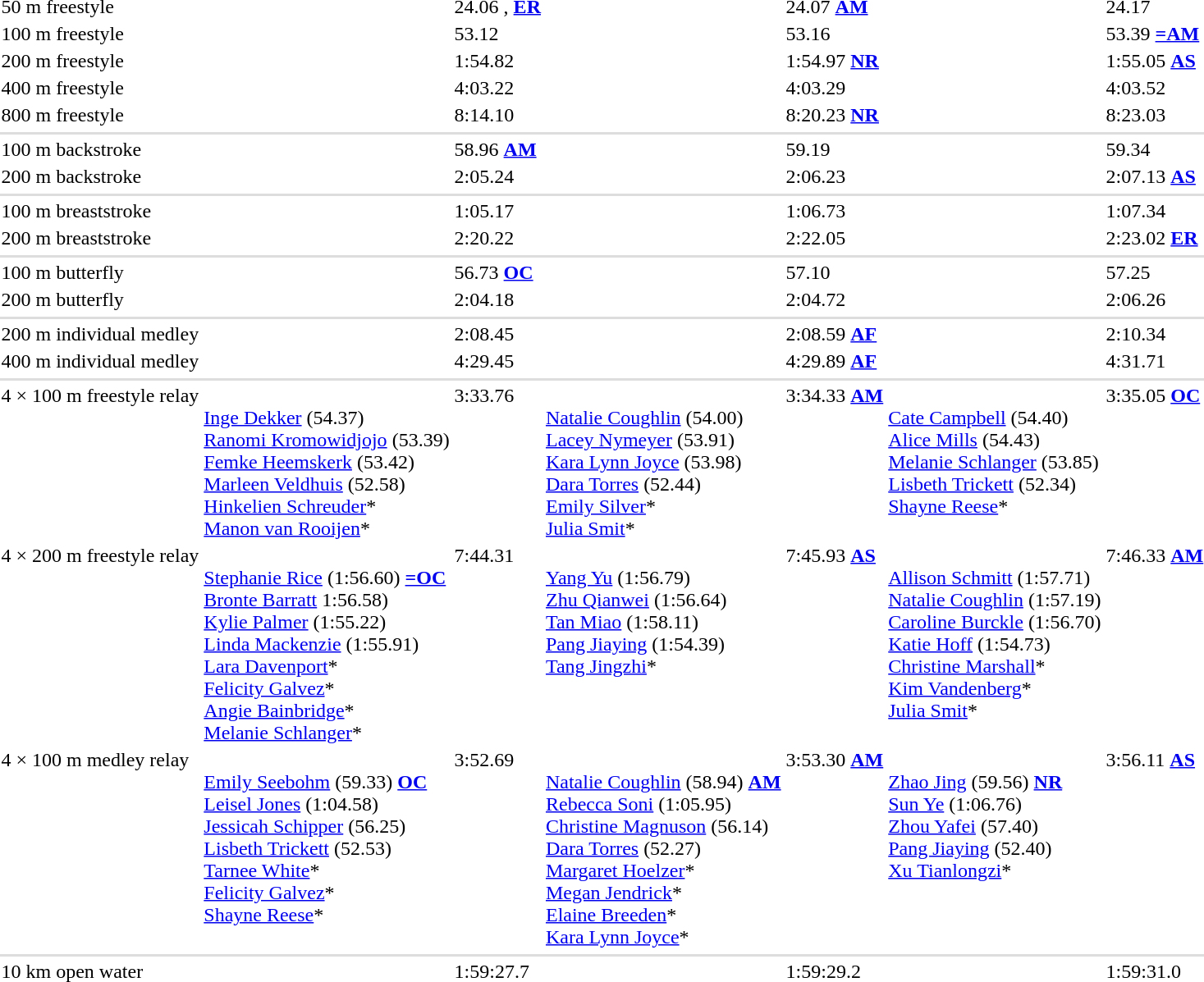<table>
<tr>
<td>50 m freestyle<br></td>
<td></td>
<td>24.06 , <strong><a href='#'>ER</a></strong></td>
<td></td>
<td>24.07 <strong><a href='#'>AM</a></strong></td>
<td></td>
<td>24.17</td>
</tr>
<tr>
<td>100 m freestyle<br></td>
<td></td>
<td>53.12 </td>
<td></td>
<td>53.16</td>
<td></td>
<td>53.39 <strong><a href='#'>=AM</a></strong></td>
</tr>
<tr>
<td>200 m freestyle<br></td>
<td></td>
<td>1:54.82 </td>
<td></td>
<td>1:54.97 <strong><a href='#'>NR</a></strong></td>
<td></td>
<td>1:55.05 <strong><a href='#'>AS</a></strong></td>
</tr>
<tr>
<td>400 m freestyle<br></td>
<td></td>
<td>4:03.22</td>
<td></td>
<td>4:03.29</td>
<td></td>
<td>4:03.52</td>
</tr>
<tr>
<td>800 m freestyle<br></td>
<td></td>
<td>8:14.10 </td>
<td></td>
<td>8:20.23 <strong><a href='#'>NR</a></strong></td>
<td></td>
<td>8:23.03</td>
</tr>
<tr>
</tr>
<tr bgcolor=#ddd>
<td colspan=7></td>
</tr>
<tr>
<td>100 m backstroke<br></td>
<td></td>
<td>58.96 <strong><a href='#'>AM</a></strong></td>
<td></td>
<td>59.19</td>
<td></td>
<td>59.34</td>
</tr>
<tr>
<td>200 m backstroke<br></td>
<td></td>
<td>2:05.24 </td>
<td></td>
<td>2:06.23</td>
<td></td>
<td>2:07.13 <strong><a href='#'>AS</a></strong></td>
</tr>
<tr>
</tr>
<tr bgcolor=#ddd>
<td colspan=7></td>
</tr>
<tr>
<td>100 m breaststroke<br></td>
<td></td>
<td>1:05.17 </td>
<td></td>
<td>1:06.73</td>
<td></td>
<td>1:07.34</td>
</tr>
<tr>
<td>200 m breaststroke<br></td>
<td></td>
<td>2:20.22 </td>
<td></td>
<td>2:22.05</td>
<td></td>
<td>2:23.02 <strong><a href='#'>ER</a></strong></td>
</tr>
<tr>
</tr>
<tr bgcolor=#ddd>
<td colspan=7></td>
</tr>
<tr>
<td>100 m butterfly<br></td>
<td></td>
<td>56.73 <strong><a href='#'>OC</a></strong></td>
<td></td>
<td>57.10</td>
<td></td>
<td>57.25</td>
</tr>
<tr>
<td>200 m butterfly<br></td>
<td></td>
<td>2:04.18 </td>
<td></td>
<td>2:04.72</td>
<td></td>
<td>2:06.26</td>
</tr>
<tr>
</tr>
<tr bgcolor=#ddd>
<td colspan=7></td>
</tr>
<tr>
<td>200 m individual medley<br></td>
<td></td>
<td>2:08.45 </td>
<td></td>
<td>2:08.59 <strong><a href='#'>AF</a></strong></td>
<td></td>
<td>2:10.34</td>
</tr>
<tr>
<td>400 m individual medley<br></td>
<td></td>
<td>4:29.45 </td>
<td></td>
<td>4:29.89 <strong><a href='#'>AF</a></strong></td>
<td></td>
<td>4:31.71</td>
</tr>
<tr>
</tr>
<tr bgcolor=#ddd>
<td colspan=7></td>
</tr>
<tr valign="top">
<td>4 × 100 m freestyle relay<br></td>
<td valign=top><br><a href='#'>Inge Dekker</a> (54.37) <br><a href='#'>Ranomi Kromowidjojo</a> (53.39)<br><a href='#'>Femke Heemskerk</a> (53.42)<br><a href='#'>Marleen Veldhuis</a> (52.58)<br><a href='#'>Hinkelien Schreuder</a>*<br><a href='#'>Manon van Rooijen</a>*</td>
<td>3:33.76 </td>
<td valign=top><br><a href='#'>Natalie Coughlin</a> (54.00)<br><a href='#'>Lacey Nymeyer</a> (53.91)<br><a href='#'>Kara Lynn Joyce</a> (53.98)<br><a href='#'>Dara Torres</a> (52.44)<br><a href='#'>Emily Silver</a>*<br><a href='#'>Julia Smit</a>*</td>
<td>3:34.33 <strong><a href='#'>AM</a></strong></td>
<td valign=top><br><a href='#'>Cate Campbell</a> (54.40)<br><a href='#'>Alice Mills</a> (54.43)<br><a href='#'>Melanie Schlanger</a> (53.85)<br><a href='#'>Lisbeth Trickett</a> (52.34)<br><a href='#'>Shayne Reese</a>*</td>
<td>3:35.05 <strong><a href='#'>OC</a></strong></td>
</tr>
<tr valign="top">
<td>4 × 200 m freestyle relay<br></td>
<td valign=top><br><a href='#'>Stephanie Rice</a> (1:56.60) <strong><a href='#'>=OC</a></strong><br><a href='#'>Bronte Barratt</a> 1:56.58)<br><a href='#'>Kylie Palmer</a> (1:55.22) <br><a href='#'>Linda Mackenzie</a> (1:55.91)<br><a href='#'>Lara Davenport</a>*<br><a href='#'>Felicity Galvez</a>*<br><a href='#'>Angie Bainbridge</a>*<br><a href='#'>Melanie Schlanger</a>*</td>
<td>7:44.31 </td>
<td valign=top><br><a href='#'>Yang Yu</a> (1:56.79)<br><a href='#'>Zhu Qianwei</a> (1:56.64)<br><a href='#'>Tan Miao</a> (1:58.11)<br><a href='#'>Pang Jiaying</a> (1:54.39)<br><a href='#'>Tang Jingzhi</a>*</td>
<td>7:45.93 <strong><a href='#'>AS</a></strong></td>
<td valign=top><br><a href='#'>Allison Schmitt</a> (1:57.71) <br><a href='#'>Natalie Coughlin</a> (1:57.19)<br><a href='#'>Caroline Burckle</a> (1:56.70)<br><a href='#'>Katie Hoff</a> (1:54.73)<br><a href='#'>Christine Marshall</a>*<br><a href='#'>Kim Vandenberg</a>*<br><a href='#'>Julia Smit</a>*</td>
<td>7:46.33 <strong><a href='#'>AM</a></strong></td>
</tr>
<tr valign="top">
<td>4 × 100 m medley relay<br></td>
<td valign=top><br><a href='#'>Emily Seebohm</a> (59.33) <strong><a href='#'>OC</a></strong><br><a href='#'>Leisel Jones</a> (1:04.58)<br><a href='#'>Jessicah Schipper</a> (56.25)<br><a href='#'>Lisbeth Trickett</a> (52.53)<br><a href='#'>Tarnee White</a>*<br><a href='#'>Felicity Galvez</a>*<br><a href='#'>Shayne Reese</a>*</td>
<td>3:52.69 </td>
<td valign=top><br><a href='#'>Natalie Coughlin</a> (58.94) <strong><a href='#'>AM</a></strong><br><a href='#'>Rebecca Soni</a> (1:05.95)<br><a href='#'>Christine Magnuson</a> (56.14)<br><a href='#'>Dara Torres</a> (52.27)<br><a href='#'>Margaret Hoelzer</a>*<br><a href='#'>Megan Jendrick</a>*<br><a href='#'>Elaine Breeden</a>*<br><a href='#'>Kara Lynn Joyce</a>*</td>
<td>3:53.30 <strong><a href='#'>AM</a></strong></td>
<td valign=top><br><a href='#'>Zhao Jing</a> (59.56) <strong><a href='#'>NR</a></strong><br><a href='#'>Sun Ye</a> (1:06.76)<br><a href='#'>Zhou Yafei</a> (57.40)<br><a href='#'>Pang Jiaying</a> (52.40)<br><a href='#'>Xu Tianlongzi</a>*</td>
<td>3:56.11 <strong><a href='#'>AS</a></strong></td>
</tr>
<tr>
</tr>
<tr bgcolor=#ddd>
<td colspan=7></td>
</tr>
<tr>
<td>10 km open water<br></td>
<td></td>
<td>1:59:27.7</td>
<td></td>
<td>1:59:29.2</td>
<td></td>
<td>1:59:31.0</td>
</tr>
</table>
